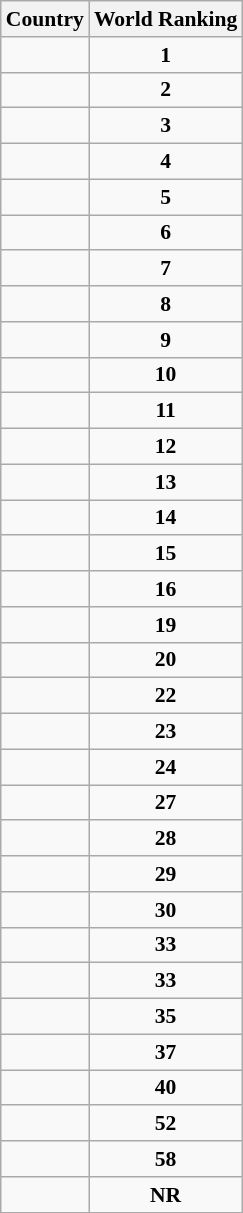<table class="wikitable" style="font-size:90%">
<tr>
<th>Country</th>
<th>World Ranking</th>
</tr>
<tr>
<td></td>
<td align=center><strong>1</strong></td>
</tr>
<tr>
<td></td>
<td align=center><strong>2</strong></td>
</tr>
<tr>
<td></td>
<td align=center><strong>3</strong></td>
</tr>
<tr>
<td></td>
<td align=center><strong>4</strong></td>
</tr>
<tr>
<td></td>
<td align=center><strong>5</strong></td>
</tr>
<tr>
<td></td>
<td align=center><strong>6</strong></td>
</tr>
<tr>
<td></td>
<td align=center><strong>7</strong></td>
</tr>
<tr>
<td></td>
<td align=center><strong>8</strong></td>
</tr>
<tr>
<td></td>
<td align=center><strong>9</strong></td>
</tr>
<tr>
<td></td>
<td align=center><strong>10</strong></td>
</tr>
<tr>
<td></td>
<td align=center><strong>11</strong></td>
</tr>
<tr>
<td></td>
<td align=center><strong>12</strong></td>
</tr>
<tr>
<td></td>
<td align=center><strong>13</strong></td>
</tr>
<tr>
<td></td>
<td align=center><strong>14</strong></td>
</tr>
<tr>
<td></td>
<td align=center><strong>15</strong></td>
</tr>
<tr>
<td></td>
<td align=center><strong>16</strong></td>
</tr>
<tr>
<td></td>
<td align=center><strong>19</strong></td>
</tr>
<tr>
<td></td>
<td align=center><strong>20</strong></td>
</tr>
<tr>
<td></td>
<td align=center><strong>22</strong></td>
</tr>
<tr>
<td></td>
<td align=center><strong>23</strong></td>
</tr>
<tr>
<td></td>
<td align=center><strong>24</strong></td>
</tr>
<tr>
<td></td>
<td align=center><strong>27</strong></td>
</tr>
<tr>
<td></td>
<td align=center><strong>28</strong></td>
</tr>
<tr>
<td></td>
<td align=center><strong>29</strong></td>
</tr>
<tr>
<td></td>
<td align=center><strong>30</strong></td>
</tr>
<tr>
<td></td>
<td align=center><strong>33</strong></td>
</tr>
<tr>
<td></td>
<td align=center><strong>33</strong></td>
</tr>
<tr>
<td></td>
<td align=center><strong>35</strong></td>
</tr>
<tr>
<td></td>
<td align=center><strong>37</strong></td>
</tr>
<tr>
<td></td>
<td align=center><strong>40</strong></td>
</tr>
<tr>
<td></td>
<td align=center><strong>52</strong></td>
</tr>
<tr>
<td></td>
<td align=center><strong>58</strong></td>
</tr>
<tr>
<td></td>
<td align=center><strong>NR</strong></td>
</tr>
</table>
